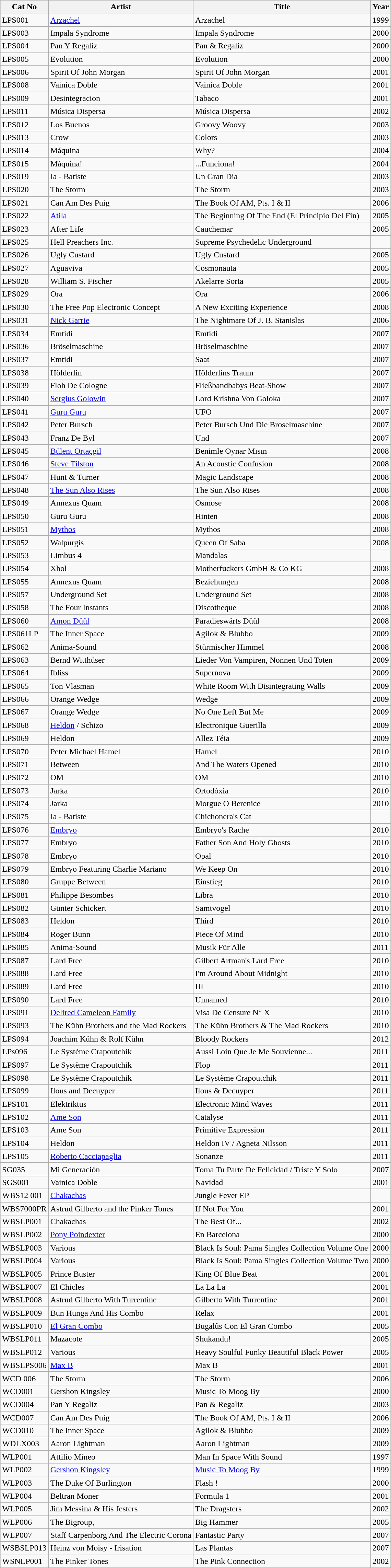<table class=wikitable>
<tr>
<th>Cat No</th>
<th>Artist</th>
<th>Title</th>
<th>Year</th>
</tr>
<tr>
<td>LPS001</td>
<td><a href='#'>Arzachel</a></td>
<td>Arzachel</td>
<td>1999</td>
</tr>
<tr>
<td>LPS003</td>
<td>Impala Syndrome</td>
<td>Impala Syndrome</td>
<td>2000</td>
</tr>
<tr>
<td>LPS004</td>
<td>Pan Y Regaliz</td>
<td>Pan & Regaliz</td>
<td>2000</td>
</tr>
<tr>
<td>LPS005</td>
<td>Evolution</td>
<td>Evolution</td>
<td>2000</td>
</tr>
<tr>
<td>LPS006</td>
<td>Spirit Of John Morgan</td>
<td>Spirit Of John Morgan</td>
<td>2001</td>
</tr>
<tr>
<td>LPS008</td>
<td>Vainica Doble</td>
<td>Vainica Doble</td>
<td>2001</td>
</tr>
<tr>
<td>LPS009</td>
<td>Desintegracion</td>
<td>Tabaco</td>
<td>2001</td>
</tr>
<tr>
<td>LPS011</td>
<td>Música Dispersa</td>
<td>Música Dispersa</td>
<td>2002</td>
</tr>
<tr>
<td>LPS012</td>
<td>Los Buenos</td>
<td>Groovy Woovy</td>
<td>2003</td>
</tr>
<tr>
<td>LPS013</td>
<td>Crow</td>
<td>Colors</td>
<td>2003</td>
</tr>
<tr>
<td>LPS014</td>
<td>Máquina</td>
<td>Why?</td>
<td>2004</td>
</tr>
<tr>
<td>LPS015</td>
<td>Máquina!</td>
<td>...Funciona!</td>
<td>2004</td>
</tr>
<tr>
<td>LPS019</td>
<td>Ia - Batiste</td>
<td>Un Gran Dia</td>
<td>2003</td>
</tr>
<tr>
<td>LPS020</td>
<td>The Storm</td>
<td>The Storm</td>
<td>2003</td>
</tr>
<tr>
<td>LPS021</td>
<td>Can Am Des Puig</td>
<td>The Book Of AM, Pts. I & II</td>
<td>2006</td>
</tr>
<tr>
<td>LPS022</td>
<td><a href='#'>Atila</a></td>
<td>The Beginning Of The End (El Principio Del Fin)</td>
<td>2005</td>
</tr>
<tr>
<td>LPS023</td>
<td>After Life</td>
<td>Cauchemar</td>
<td>2005</td>
</tr>
<tr>
<td>LPS025</td>
<td>Hell Preachers Inc.</td>
<td>Supreme Psychedelic Underground</td>
<td></td>
</tr>
<tr>
<td>LPS026</td>
<td>Ugly Custard</td>
<td>Ugly Custard</td>
<td>2005</td>
</tr>
<tr>
<td>LPS027</td>
<td>Aguaviva</td>
<td>Cosmonauta</td>
<td>2005</td>
</tr>
<tr>
<td>LPS028</td>
<td>William S. Fischer</td>
<td>Akelarre Sorta</td>
<td>2005</td>
</tr>
<tr>
<td>LPS029</td>
<td>Ora</td>
<td>Ora</td>
<td>2006</td>
</tr>
<tr>
<td>LPS030</td>
<td>The Free Pop Electronic Concept</td>
<td>A New Exciting Experience</td>
<td>2008</td>
</tr>
<tr>
<td>LPS031</td>
<td><a href='#'>Nick Garrie</a></td>
<td>The Nightmare Of J. B. Stanislas</td>
<td>2006</td>
</tr>
<tr>
<td>LPS034</td>
<td>Emtidi</td>
<td>Emtidi</td>
<td>2007</td>
</tr>
<tr>
<td>LPS036</td>
<td>Bröselmaschine</td>
<td>Bröselmaschine</td>
<td>2007</td>
</tr>
<tr>
<td>LPS037</td>
<td>Emtidi</td>
<td>Saat</td>
<td>2007</td>
</tr>
<tr>
<td>LPS038</td>
<td>Hölderlin</td>
<td>Hölderlins Traum</td>
<td>2007</td>
</tr>
<tr>
<td>LPS039</td>
<td>Floh De Cologne</td>
<td>Fließbandbabys Beat-Show</td>
<td>2007</td>
</tr>
<tr>
<td>LPS040</td>
<td><a href='#'>Sergius Golowin</a></td>
<td>Lord Krishna Von Goloka</td>
<td>2007</td>
</tr>
<tr>
<td>LPS041</td>
<td><a href='#'>Guru Guru</a></td>
<td>UFO</td>
<td>2007</td>
</tr>
<tr>
<td>LPS042</td>
<td>Peter Bursch</td>
<td>Peter Bursch Und Die Broselmaschine</td>
<td>2007</td>
</tr>
<tr>
<td>LPS043</td>
<td>Franz De Byl</td>
<td>Und</td>
<td>2007</td>
</tr>
<tr>
<td>LPS045</td>
<td><a href='#'>Bülent Ortaçgil</a></td>
<td>Benimle Oynar Mısın</td>
<td>2008</td>
</tr>
<tr>
<td>LPS046</td>
<td><a href='#'>Steve Tilston</a></td>
<td>An Acoustic Confusion</td>
<td>2008</td>
</tr>
<tr>
<td>LPS047</td>
<td>Hunt & Turner</td>
<td>Magic Landscape</td>
<td>2008</td>
</tr>
<tr>
<td>LPS048</td>
<td><a href='#'>The Sun Also Rises</a></td>
<td>The Sun Also Rises</td>
<td>2008</td>
</tr>
<tr>
<td>LPS049</td>
<td>Annexus Quam</td>
<td>Osmose</td>
<td>2008</td>
</tr>
<tr>
<td>LPS050</td>
<td>Guru Guru</td>
<td>Hinten</td>
<td>2008</td>
</tr>
<tr>
<td>LPS051</td>
<td><a href='#'>Mythos</a></td>
<td>Mythos</td>
<td>2008</td>
</tr>
<tr>
<td>LPS052</td>
<td>Walpurgis</td>
<td>Queen Of Saba</td>
<td>2008</td>
</tr>
<tr>
<td>LPS053</td>
<td>Limbus 4</td>
<td>Mandalas</td>
<td></td>
</tr>
<tr>
<td>LPS054</td>
<td>Xhol</td>
<td>Motherfuckers GmbH & Co KG</td>
<td>2008</td>
</tr>
<tr>
<td>LPS055</td>
<td>Annexus Quam</td>
<td>Beziehungen</td>
<td>2008</td>
</tr>
<tr>
<td>LPS057</td>
<td>Underground Set</td>
<td>Underground Set</td>
<td>2008</td>
</tr>
<tr>
<td>LPS058</td>
<td>The Four Instants</td>
<td>Discotheque</td>
<td>2008</td>
</tr>
<tr>
<td>LPS060</td>
<td><a href='#'>Amon Düül</a></td>
<td>Paradieswärts Düül</td>
<td>2008</td>
</tr>
<tr>
<td>LPS061LP</td>
<td>The Inner Space</td>
<td>Agilok & Blubbo</td>
<td>2009</td>
</tr>
<tr>
<td>LPS062</td>
<td>Anima-Sound</td>
<td>Stürmischer Himmel</td>
<td>2008</td>
</tr>
<tr>
<td>LPS063</td>
<td>Bernd Witthüser</td>
<td>Lieder Von Vampiren, Nonnen Und Toten</td>
<td>2009</td>
</tr>
<tr>
<td>LPS064</td>
<td>Ibliss</td>
<td>Supernova</td>
<td>2009</td>
</tr>
<tr>
<td>LPS065</td>
<td>Ton Vlasman</td>
<td>White Room With Disintegrating Walls</td>
<td>2009</td>
</tr>
<tr>
<td>LPS066</td>
<td>Orange Wedge</td>
<td>Wedge</td>
<td>2009</td>
</tr>
<tr>
<td>LPS067</td>
<td>Orange Wedge</td>
<td>No One Left But Me</td>
<td>2009</td>
</tr>
<tr>
<td>LPS068</td>
<td><a href='#'>Heldon</a> / Schizo</td>
<td>Electronique Guerilla</td>
<td>2009</td>
</tr>
<tr>
<td>LPS069</td>
<td>Heldon</td>
<td>Allez Téia</td>
<td>2009</td>
</tr>
<tr>
<td>LPS070</td>
<td>Peter Michael Hamel</td>
<td>Hamel</td>
<td>2010</td>
</tr>
<tr>
<td>LPS071</td>
<td>Between</td>
<td>And The Waters Opened</td>
<td>2010</td>
</tr>
<tr>
<td>LPS072</td>
<td>OM</td>
<td>OM</td>
<td>2010</td>
</tr>
<tr>
<td>LPS073</td>
<td>Jarka</td>
<td>Ortodòxia</td>
<td>2010</td>
</tr>
<tr>
<td>LPS074</td>
<td>Jarka</td>
<td>Morgue O Berenice</td>
<td>2010</td>
</tr>
<tr>
<td>LPS075</td>
<td>Ia - Batiste</td>
<td>Chichonera's Cat</td>
<td></td>
</tr>
<tr>
<td>LPS076</td>
<td><a href='#'>Embryo</a></td>
<td>Embryo's Rache</td>
<td>2010</td>
</tr>
<tr>
<td>LPS077</td>
<td>Embryo</td>
<td>Father Son And Holy Ghosts</td>
<td>2010</td>
</tr>
<tr>
<td>LPS078</td>
<td>Embryo</td>
<td>Opal</td>
<td>2010</td>
</tr>
<tr>
<td>LPS079</td>
<td>Embryo Featuring Charlie Mariano</td>
<td>We Keep On</td>
<td>2010</td>
</tr>
<tr>
<td>LPS080</td>
<td>Gruppe Between</td>
<td>Einstieg</td>
<td>2010</td>
</tr>
<tr>
<td>LPS081</td>
<td>Philippe Besombes</td>
<td>Libra</td>
<td>2010</td>
</tr>
<tr>
<td>LPS082</td>
<td>Günter Schickert</td>
<td>Samtvogel</td>
<td>2010</td>
</tr>
<tr>
<td>LPS083</td>
<td>Heldon</td>
<td>Third</td>
<td>2010</td>
</tr>
<tr>
<td>LPS084</td>
<td>Roger Bunn</td>
<td>Piece Of Mind</td>
<td>2010</td>
</tr>
<tr>
<td>LPS085</td>
<td>Anima-Sound</td>
<td>Musik Für Alle</td>
<td>2011</td>
</tr>
<tr>
<td>LPS087</td>
<td>Lard Free</td>
<td>Gilbert Artman's Lard Free</td>
<td>2010</td>
</tr>
<tr>
<td>LPS088</td>
<td>Lard Free</td>
<td>I'm Around About Midnight</td>
<td>2010</td>
</tr>
<tr>
<td>LPS089</td>
<td>Lard Free</td>
<td>III</td>
<td>2010</td>
</tr>
<tr>
<td>LPS090</td>
<td>Lard Free</td>
<td>Unnamed</td>
<td>2010</td>
</tr>
<tr>
<td>LPS091</td>
<td><a href='#'>Delired Cameleon Family</a></td>
<td>Visa De Censure N° X</td>
<td>2010</td>
</tr>
<tr>
<td>LPS093</td>
<td>The Kühn Brothers and the Mad Rockers</td>
<td>The Kühn Brothers & The Mad Rockers</td>
<td>2010</td>
</tr>
<tr>
<td>LPS094</td>
<td>Joachim Kühn & Rolf Kühn</td>
<td>Bloody Rockers</td>
<td>2012</td>
</tr>
<tr>
<td>LPs096</td>
<td>Le Système Crapoutchik</td>
<td>Aussi Loin Que Je Me Souvienne...</td>
<td>2011</td>
</tr>
<tr>
<td>LPS097</td>
<td>Le Système Crapoutchik</td>
<td>Flop</td>
<td>2011</td>
</tr>
<tr>
<td>LPS098</td>
<td>Le Système Crapoutchik</td>
<td>Le Système Crapoutchik</td>
<td>2011</td>
</tr>
<tr>
<td>LPS099</td>
<td>Ilous and Decuyper</td>
<td>Ilous & Decuyper</td>
<td>2011</td>
</tr>
<tr>
<td>LPS101</td>
<td>Elektriktus</td>
<td>Electronic Mind Waves</td>
<td>2011</td>
</tr>
<tr>
<td>LPS102</td>
<td><a href='#'>Ame Son</a></td>
<td>Catalyse</td>
<td>2011</td>
</tr>
<tr>
<td>LPS103</td>
<td>Ame Son</td>
<td>Primitive Expression</td>
<td>2011</td>
</tr>
<tr>
<td>LPS104</td>
<td>Heldon</td>
<td>Heldon IV / Agneta Nilsson</td>
<td>2011</td>
</tr>
<tr>
<td>LPS105</td>
<td><a href='#'>Roberto Cacciapaglia</a></td>
<td>Sonanze</td>
<td>2011</td>
</tr>
<tr>
<td>SG035</td>
<td>Mi Generación</td>
<td>Toma Tu Parte De Felicidad / Triste Y Solo</td>
<td>2007</td>
</tr>
<tr>
<td>SGS001</td>
<td>Vainica Doble</td>
<td>Navidad</td>
<td>2001</td>
</tr>
<tr>
<td>WBS12 001</td>
<td><a href='#'>Chakachas</a></td>
<td>Jungle Fever EP</td>
<td></td>
</tr>
<tr>
<td>WBS7000PR</td>
<td>Astrud Gilberto and the Pinker Tones</td>
<td>If Not For You</td>
<td>2001</td>
</tr>
<tr>
<td>WBSLP001</td>
<td>Chakachas</td>
<td>The Best Of...</td>
<td>2002</td>
</tr>
<tr>
<td>WBSLP002</td>
<td><a href='#'>Pony Poindexter</a></td>
<td>En Barcelona</td>
<td>2000</td>
</tr>
<tr>
<td>WBSLP003</td>
<td>Various</td>
<td>Black Is Soul: Pama Singles Collection Volume One</td>
<td>2000</td>
</tr>
<tr>
<td>WBSLP004</td>
<td>Various</td>
<td>Black Is Soul: Pama Singles Collection Volume Two</td>
<td>2000</td>
</tr>
<tr>
<td>WBSLP005</td>
<td>Prince Buster</td>
<td>King Of Blue Beat</td>
<td>2001</td>
</tr>
<tr>
<td>WBSLP007</td>
<td>El Chicles</td>
<td>La La La</td>
<td>2001</td>
</tr>
<tr>
<td>WBSLP008</td>
<td>Astrud Gilberto With Turrentine</td>
<td>Gilberto With Turrentine</td>
<td>2001</td>
</tr>
<tr>
<td>WBSLP009</td>
<td>Bun Hunga And His Combo</td>
<td>Relax</td>
<td>2001</td>
</tr>
<tr>
<td>WBSLP010</td>
<td><a href='#'>El Gran Combo</a></td>
<td>Bugalûs Con El Gran Combo</td>
<td>2005</td>
</tr>
<tr>
<td>WBSLP011</td>
<td>Mazacote</td>
<td>Shukandu!</td>
<td>2005</td>
</tr>
<tr>
<td>WBSLP012</td>
<td>Various</td>
<td>Heavy Soulful Funky Beautiful Black Power</td>
<td>2005</td>
</tr>
<tr>
<td>WBSLPS006</td>
<td><a href='#'>Max B</a></td>
<td>Max B</td>
<td>2001</td>
</tr>
<tr>
<td>WCD 006</td>
<td>The Storm</td>
<td>The Storm</td>
<td>2006</td>
</tr>
<tr>
<td>WCD001</td>
<td>Gershon Kingsley</td>
<td>Music To Moog By</td>
<td>2000</td>
</tr>
<tr>
<td>WCD004</td>
<td>Pan Y Regaliz</td>
<td>Pan & Regaliz</td>
<td>2003</td>
</tr>
<tr>
<td>WCD007</td>
<td>Can Am Des Puig</td>
<td>The Book Of AM, Pts. I & II</td>
<td>2006</td>
</tr>
<tr>
<td>WCD010</td>
<td>The Inner Space</td>
<td>Agilok & Blubbo</td>
<td>2009</td>
</tr>
<tr>
<td>WDLX003</td>
<td>Aaron Lightman</td>
<td>Aaron Lightman</td>
<td>2009</td>
</tr>
<tr>
<td>WLP001</td>
<td>Attilio Mineo</td>
<td>Man In Space With Sound</td>
<td>1997</td>
</tr>
<tr>
<td>WLP002</td>
<td><a href='#'>Gershon Kingsley</a></td>
<td><a href='#'>Music To Moog By</a></td>
<td>1999</td>
</tr>
<tr>
<td>WLP003</td>
<td>The Duke Of Burlington</td>
<td>Flash !</td>
<td>2000</td>
</tr>
<tr>
<td>WLP004</td>
<td>Beltran Moner</td>
<td>Formula 1</td>
<td>2001</td>
</tr>
<tr>
<td>WLP005</td>
<td>Jim Messina & His Jesters</td>
<td>The Dragsters</td>
<td>2002</td>
</tr>
<tr>
<td>WLP006</td>
<td>The Bigroup,</td>
<td>Big Hammer</td>
<td>2005</td>
</tr>
<tr>
<td>WLP007</td>
<td>Staff Carpenborg And The Electric Corona</td>
<td>Fantastic Party</td>
<td>2007</td>
</tr>
<tr>
<td>WSBSLP013</td>
<td>Heinz von Moisy - Irisation</td>
<td>Las Plantas</td>
<td>2007</td>
</tr>
<tr>
<td>WSNLP001</td>
<td>The Pinker Tones</td>
<td>The Pink Connection</td>
<td>2002</td>
</tr>
</table>
